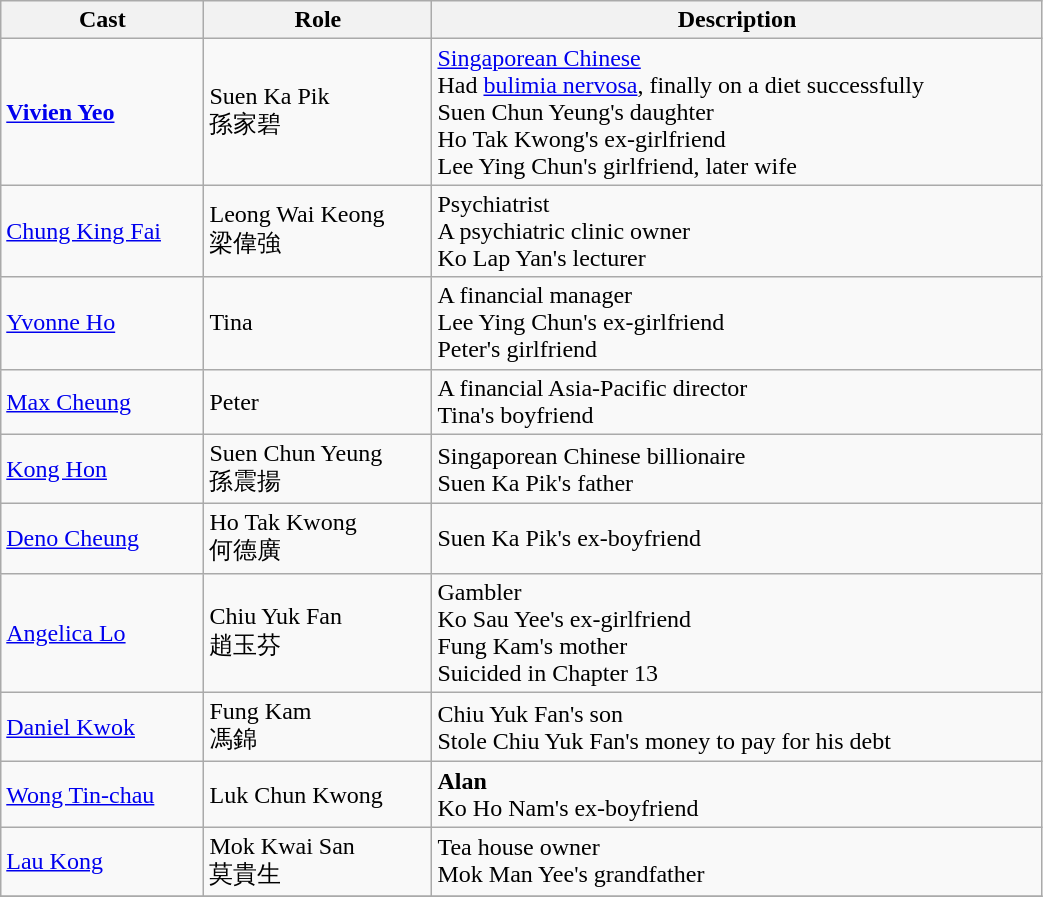<table class="wikitable" width="55%">
<tr>
<th>Cast</th>
<th>Role</th>
<th>Description</th>
</tr>
<tr>
<td><strong><a href='#'>Vivien Yeo</a></strong></td>
<td>Suen Ka Pik<br>孫家碧</td>
<td><a href='#'>Singaporean Chinese</a><br>Had <a href='#'>bulimia nervosa</a>, finally on a diet successfully<br>Suen Chun Yeung's daughter<br>Ho Tak Kwong's ex-girlfriend<br>Lee Ying Chun's girlfriend, later wife</td>
</tr>
<tr>
<td><a href='#'>Chung King Fai</a></td>
<td>Leong Wai Keong <br> 梁偉強</td>
<td>Psychiatrist<br>A psychiatric clinic owner<br>Ko Lap Yan's lecturer</td>
</tr>
<tr>
<td><a href='#'>Yvonne Ho</a></td>
<td>Tina</td>
<td>A financial manager<br>Lee Ying Chun's ex-girlfriend<br>Peter's girlfriend<br></td>
</tr>
<tr>
<td><a href='#'>Max Cheung</a></td>
<td>Peter</td>
<td>A financial Asia-Pacific director<br>Tina's boyfriend<br></td>
</tr>
<tr>
<td><a href='#'>Kong Hon</a></td>
<td>Suen Chun Yeung<br>孫震揚</td>
<td>Singaporean Chinese billionaire<br>Suen Ka Pik's father</td>
</tr>
<tr>
<td><a href='#'>Deno Cheung</a></td>
<td>Ho Tak Kwong<br>何德廣</td>
<td>Suen Ka Pik's ex-boyfriend</td>
</tr>
<tr>
<td><a href='#'>Angelica Lo</a></td>
<td>Chiu Yuk Fan<br>趙玉芬</td>
<td>Gambler<br>Ko Sau Yee's ex-girlfriend<br>Fung Kam's mother<br>Suicided in Chapter 13<br></td>
</tr>
<tr>
<td><a href='#'>Daniel Kwok</a></td>
<td>Fung Kam<br>馮錦</td>
<td>Chiu Yuk Fan's son<br>Stole Chiu Yuk Fan's money to pay for his debt<br></td>
</tr>
<tr>
<td><a href='#'>Wong Tin-chau</a></td>
<td>Luk Chun Kwong</td>
<td><strong>Alan</strong><br>Ko Ho Nam's ex-boyfriend</td>
</tr>
<tr>
<td><a href='#'>Lau Kong</a></td>
<td>Mok Kwai San<br>莫貴生</td>
<td>Tea house owner<br>Mok Man Yee's grandfather</td>
</tr>
<tr>
</tr>
</table>
